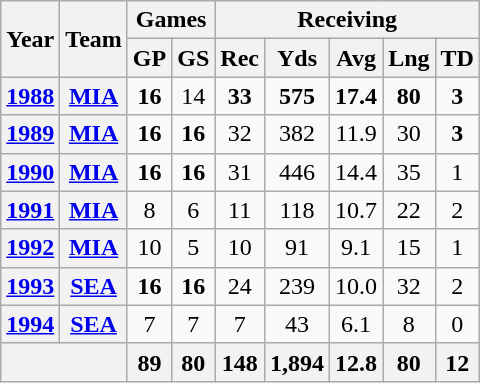<table class="wikitable" style="text-align:center">
<tr>
<th rowspan="2">Year</th>
<th rowspan="2">Team</th>
<th colspan="2">Games</th>
<th colspan="5">Receiving</th>
</tr>
<tr>
<th>GP</th>
<th>GS</th>
<th>Rec</th>
<th>Yds</th>
<th>Avg</th>
<th>Lng</th>
<th>TD</th>
</tr>
<tr>
<th><a href='#'>1988</a></th>
<th><a href='#'>MIA</a></th>
<td><strong>16</strong></td>
<td>14</td>
<td><strong>33</strong></td>
<td><strong>575</strong></td>
<td><strong>17.4</strong></td>
<td><strong>80</strong></td>
<td><strong>3</strong></td>
</tr>
<tr>
<th><a href='#'>1989</a></th>
<th><a href='#'>MIA</a></th>
<td><strong>16</strong></td>
<td><strong>16</strong></td>
<td>32</td>
<td>382</td>
<td>11.9</td>
<td>30</td>
<td><strong>3</strong></td>
</tr>
<tr>
<th><a href='#'>1990</a></th>
<th><a href='#'>MIA</a></th>
<td><strong>16</strong></td>
<td><strong>16</strong></td>
<td>31</td>
<td>446</td>
<td>14.4</td>
<td>35</td>
<td>1</td>
</tr>
<tr>
<th><a href='#'>1991</a></th>
<th><a href='#'>MIA</a></th>
<td>8</td>
<td>6</td>
<td>11</td>
<td>118</td>
<td>10.7</td>
<td>22</td>
<td>2</td>
</tr>
<tr>
<th><a href='#'>1992</a></th>
<th><a href='#'>MIA</a></th>
<td>10</td>
<td>5</td>
<td>10</td>
<td>91</td>
<td>9.1</td>
<td>15</td>
<td>1</td>
</tr>
<tr>
<th><a href='#'>1993</a></th>
<th><a href='#'>SEA</a></th>
<td><strong>16</strong></td>
<td><strong>16</strong></td>
<td>24</td>
<td>239</td>
<td>10.0</td>
<td>32</td>
<td>2</td>
</tr>
<tr>
<th><a href='#'>1994</a></th>
<th><a href='#'>SEA</a></th>
<td>7</td>
<td>7</td>
<td>7</td>
<td>43</td>
<td>6.1</td>
<td>8</td>
<td>0</td>
</tr>
<tr>
<th colspan="2"></th>
<th>89</th>
<th>80</th>
<th>148</th>
<th>1,894</th>
<th>12.8</th>
<th>80</th>
<th>12</th>
</tr>
</table>
